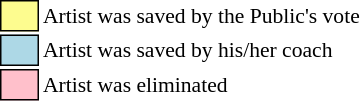<table class="toccolours" style="font-size: 90%; white-space: nowrap;">
<tr>
<td style="background:#fdfc8f; border:1px solid black;">      </td>
<td>Artist was saved by the Public's vote</td>
</tr>
<tr>
<td style="background:lightblue; border:1px solid black;">      </td>
<td>Artist was saved by his/her coach</td>
</tr>
<tr>
<td style="background:pink; border:1px solid black;">      </td>
<td>Artist was eliminated</td>
</tr>
</table>
